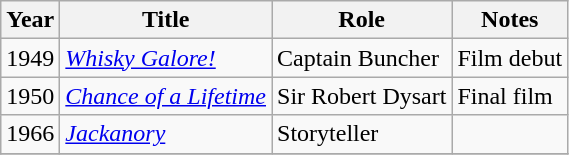<table class="wikitable">
<tr>
<th>Year</th>
<th>Title</th>
<th>Role</th>
<th>Notes</th>
</tr>
<tr>
<td>1949</td>
<td><em><a href='#'>Whisky Galore!</a></em></td>
<td>Captain Buncher</td>
<td>Film debut</td>
</tr>
<tr>
<td>1950</td>
<td><em><a href='#'>Chance of a Lifetime</a></em></td>
<td>Sir Robert Dysart</td>
<td>Final film</td>
</tr>
<tr>
<td>1966</td>
<td><em><a href='#'>Jackanory</a></em></td>
<td>Storyteller</td>
<td></td>
</tr>
<tr>
</tr>
</table>
